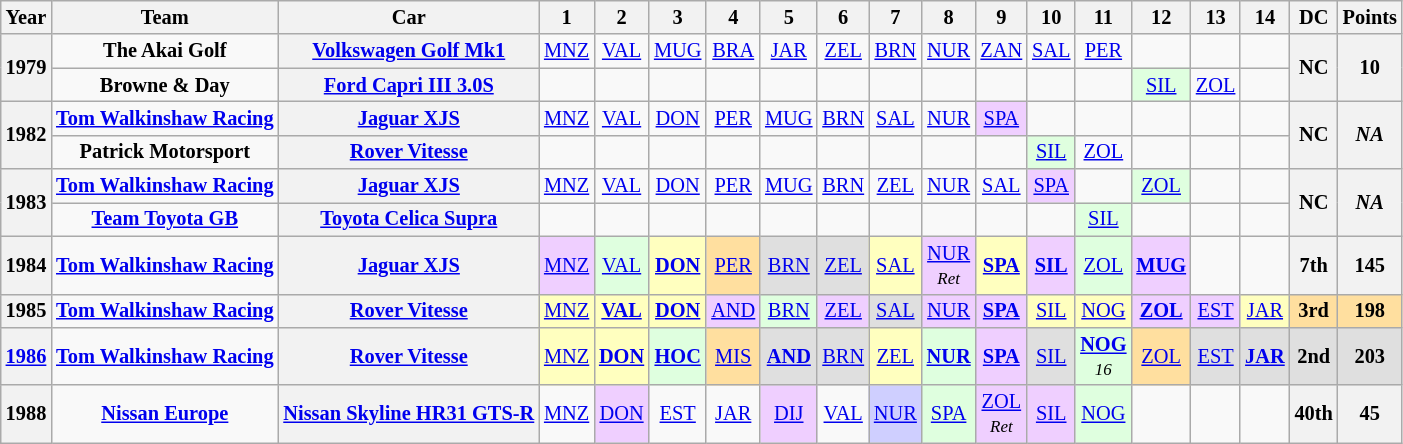<table class="wikitable" style="text-align:center; font-size:85%">
<tr>
<th>Year</th>
<th>Team</th>
<th>Car</th>
<th>1</th>
<th>2</th>
<th>3</th>
<th>4</th>
<th>5</th>
<th>6</th>
<th>7</th>
<th>8</th>
<th>9</th>
<th>10</th>
<th>11</th>
<th>12</th>
<th>13</th>
<th>14</th>
<th>DC</th>
<th>Points</th>
</tr>
<tr>
<th rowspan=2>1979</th>
<td nowrap> <strong>The Akai Golf</strong></td>
<th nowrap><a href='#'>Volkswagen Golf Mk1</a></th>
<td><a href='#'>MNZ</a></td>
<td><a href='#'>VAL</a></td>
<td><a href='#'>MUG</a></td>
<td><a href='#'>BRA</a><br></td>
<td><a href='#'>JAR</a></td>
<td><a href='#'>ZEL</a></td>
<td><a href='#'>BRN</a></td>
<td><a href='#'>NUR</a></td>
<td><a href='#'>ZAN</a></td>
<td><a href='#'>SAL</a></td>
<td><a href='#'>PER</a></td>
<td></td>
<td></td>
<td></td>
<th rowspan=2>NC</th>
<th rowspan=2>10</th>
</tr>
<tr>
<td nowrap> <strong>Browne & Day</strong></td>
<th nowrap><a href='#'>Ford Capri III 3.0S</a></th>
<td></td>
<td></td>
<td></td>
<td></td>
<td></td>
<td></td>
<td></td>
<td></td>
<td></td>
<td></td>
<td></td>
<td style="background:#dfffdf;"><a href='#'>SIL</a><br></td>
<td><a href='#'>ZOL</a></td>
<td></td>
</tr>
<tr>
<th rowspan=2>1982</th>
<td nowrap> <strong><a href='#'>Tom Walkinshaw Racing</a></strong></td>
<th nowrap><a href='#'>Jaguar XJS</a></th>
<td><a href='#'>MNZ</a></td>
<td><a href='#'>VAL</a></td>
<td><a href='#'>DON</a></td>
<td><a href='#'>PER</a></td>
<td><a href='#'>MUG</a></td>
<td><a href='#'>BRN</a></td>
<td><a href='#'>SAL</a></td>
<td><a href='#'>NUR</a></td>
<td style="background:#efcfff;"><a href='#'>SPA</a><br></td>
<td></td>
<td></td>
<td></td>
<td></td>
<td></td>
<th rowspan=2>NC</th>
<th rowspan=2><em>NA</em></th>
</tr>
<tr>
<td nowrap> <strong>Patrick Motorsport</strong></td>
<th nowrap><a href='#'>Rover Vitesse</a></th>
<td></td>
<td></td>
<td></td>
<td></td>
<td></td>
<td></td>
<td></td>
<td></td>
<td></td>
<td style="background:#dfffdf;"><a href='#'>SIL</a><br></td>
<td><a href='#'>ZOL</a></td>
<td></td>
<td></td>
<td></td>
</tr>
<tr>
<th rowspan=2>1983</th>
<td nowrap> <strong><a href='#'>Tom Walkinshaw Racing</a></strong></td>
<th nowrap><a href='#'>Jaguar XJS</a></th>
<td><a href='#'>MNZ</a><br></td>
<td><a href='#'>VAL</a></td>
<td><a href='#'>DON</a></td>
<td><a href='#'>PER</a></td>
<td><a href='#'>MUG</a></td>
<td><a href='#'>BRN</a></td>
<td><a href='#'>ZEL</a></td>
<td><a href='#'>NUR</a></td>
<td><a href='#'>SAL</a></td>
<td style="background:#efcfff;"><a href='#'>SPA</a><br></td>
<td></td>
<td style="background:#dfffdf;"><a href='#'>ZOL</a><br></td>
<td></td>
<td></td>
<th rowspan=2>NC</th>
<th rowspan=2><em>NA</em></th>
</tr>
<tr>
<td nowrap> <a href='#'><strong>Team Toyota GB</strong></a></td>
<th nowrap><a href='#'>Toyota Celica Supra</a></th>
<td></td>
<td></td>
<td></td>
<td></td>
<td></td>
<td></td>
<td></td>
<td></td>
<td></td>
<td></td>
<td style="background:#dfffdf;"><a href='#'>SIL</a><br></td>
<td></td>
<td></td>
<td></td>
</tr>
<tr>
<th>1984</th>
<td nowrap> <strong><a href='#'>Tom Walkinshaw Racing</a></strong></td>
<th nowrap><a href='#'>Jaguar XJS</a></th>
<td style="background:#efcfff;"><a href='#'>MNZ</a><br></td>
<td style="background:#dfffdf;"><a href='#'>VAL</a><br></td>
<td style="background:#ffffbf;"><strong><a href='#'>DON</a></strong><br></td>
<td style="background:#ffdf9f;"><a href='#'>PER</a><br></td>
<td style="background:#dfdfdf;"><a href='#'>BRN</a><br></td>
<td style="background:#dfdfdf;"><a href='#'>ZEL</a><br></td>
<td style="background:#ffffbf;"><a href='#'>SAL</a><br></td>
<td style="background:#efcfff;"><a href='#'>NUR</a><br><small><em>Ret</em></small></td>
<td style="background:#ffffbf;"><strong><a href='#'>SPA</a></strong><br></td>
<td style="background:#efcfff;"><strong><a href='#'>SIL</a></strong><br></td>
<td style="background:#dfffdf;"><a href='#'>ZOL</a><br></td>
<td style="background:#efcfff;"><strong><a href='#'>MUG</a></strong><br></td>
<td></td>
<td></td>
<th>7th</th>
<th>145</th>
</tr>
<tr>
<th>1985</th>
<td nowrap> <strong><a href='#'>Tom Walkinshaw Racing</a></strong></td>
<th nowrap><a href='#'>Rover Vitesse</a></th>
<td style="background:#ffffbf;"><a href='#'>MNZ</a><br></td>
<td style="background:#ffffbf;"><strong><a href='#'>VAL</a></strong><br></td>
<td style="background:#ffffbf;"><strong><a href='#'>DON</a></strong><br></td>
<td style="background:#efcfff;"><a href='#'>AND</a><br></td>
<td style="background:#dfffdf;"><a href='#'>BRN</a><br></td>
<td style="background:#efcfff;"><a href='#'>ZEL</a><br></td>
<td style="background:#dfdfdf;"><a href='#'>SAL</a><br></td>
<td style="background:#efcfff;"><a href='#'>NUR</a><br></td>
<td style="background:#efcfff;"><strong><a href='#'>SPA</a></strong><br></td>
<td style="background:#ffffbf;"><a href='#'>SIL</a><br></td>
<td style="background:#ffffbf;"><a href='#'>NOG</a><br></td>
<td style="background:#efcfff;"><strong><a href='#'>ZOL</a></strong><br></td>
<td style="background:#efcfff;"><a href='#'>EST</a><br></td>
<td style="background:#ffffbf;"><a href='#'>JAR</a><br></td>
<th style="background:#ffdf9f;">3rd</th>
<th style="background:#ffdf9f;">198</th>
</tr>
<tr>
<th><a href='#'>1986</a></th>
<td nowrap> <strong><a href='#'>Tom Walkinshaw Racing</a></strong></td>
<th nowrap><a href='#'>Rover Vitesse</a></th>
<td style="background:#ffffbf;"><a href='#'>MNZ</a><br></td>
<td style="background:#ffffbf;"><strong><a href='#'>DON</a></strong><br></td>
<td style="background:#dfffdf;"><strong><a href='#'>HOC</a></strong><br></td>
<td style="background:#ffdf9f;"><a href='#'>MIS</a><br></td>
<td style="background:#dfdfdf;"><strong><a href='#'>AND</a></strong><br></td>
<td style="background:#dfdfdf;"><a href='#'>BRN</a><br></td>
<td style="background:#ffffbf;"><a href='#'>ZEL</a><br></td>
<td style="background:#dfffdf;"><strong><a href='#'>NUR</a></strong><br></td>
<td style="background:#efcfff;"><strong><a href='#'>SPA</a></strong><br></td>
<td style="background:#dfdfdf;"><a href='#'>SIL</a><br></td>
<td style="background:#dfffdf;"><strong><a href='#'>NOG</a></strong><br><small><em>16</em></small></td>
<td style="background:#ffdf9f;"><a href='#'>ZOL</a><br></td>
<td style="background:#dfdfdf;"><a href='#'>EST</a><br></td>
<td style="background:#dfdfdf;"><strong><a href='#'>JAR</a></strong><br></td>
<th style="background:#dfdfdf;">2nd</th>
<th style="background:#dfdfdf;">203</th>
</tr>
<tr>
<th>1988</th>
<td nowrap> <a href='#'><strong>Nissan Europe</strong></a></td>
<th nowrap><a href='#'>Nissan Skyline HR31 GTS-R</a></th>
<td><a href='#'>MNZ</a></td>
<td style="background:#EFCFFF;"><a href='#'>DON</a><br></td>
<td><a href='#'>EST</a></td>
<td><a href='#'>JAR</a></td>
<td style="background:#efcfff;"><a href='#'>DIJ</a><br></td>
<td><a href='#'>VAL</a></td>
<td style="background:#cfcfff;"><a href='#'>NUR</a><br></td>
<td style="background:#dfffdf;"><a href='#'>SPA</a><br></td>
<td style="background:#efcfff;"><a href='#'>ZOL</a><br><small><em>Ret</em></small></td>
<td style="background:#efcfff;"><a href='#'>SIL</a><br></td>
<td style="background:#dfffdf;"><a href='#'>NOG</a><br></td>
<td></td>
<td></td>
<td></td>
<th>40th</th>
<th>45</th>
</tr>
</table>
